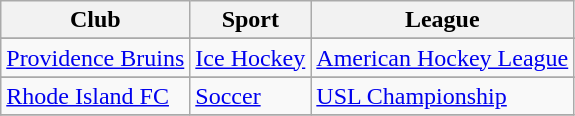<table class="wikitable sortable">
<tr>
<th>Club</th>
<th>Sport</th>
<th>League</th>
</tr>
<tr>
</tr>
<tr>
<td><a href='#'>Providence Bruins</a></td>
<td><a href='#'>Ice Hockey</a></td>
<td><a href='#'>American Hockey League</a></td>
</tr>
<tr>
</tr>
<tr>
<td><a href='#'>Rhode Island FC</a></td>
<td><a href='#'>Soccer</a></td>
<td><a href='#'>USL Championship</a></td>
</tr>
<tr>
</tr>
</table>
